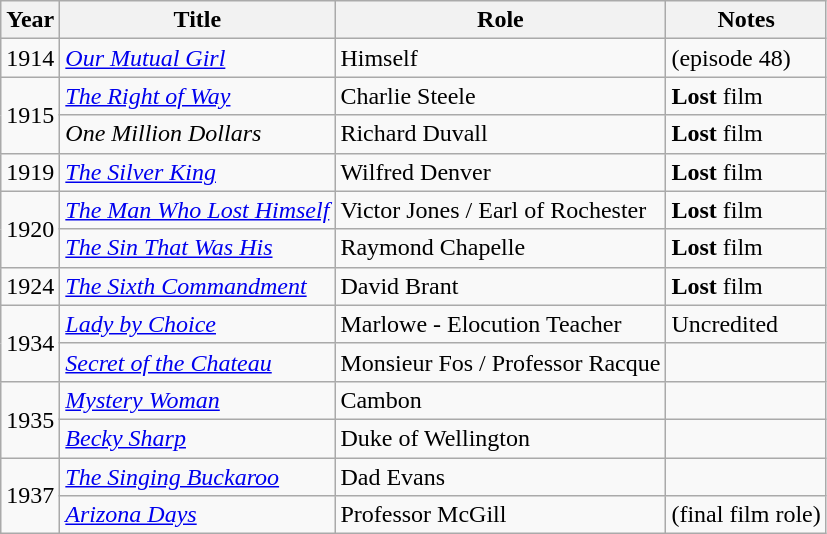<table class="wikitable">
<tr>
<th>Year</th>
<th>Title</th>
<th>Role</th>
<th>Notes</th>
</tr>
<tr>
<td>1914</td>
<td><em><a href='#'>Our Mutual Girl</a></em></td>
<td>Himself</td>
<td>(episode 48)</td>
</tr>
<tr>
<td rowspan=2>1915</td>
<td><em><a href='#'>The Right of Way</a></em></td>
<td>Charlie Steele</td>
<td><strong>Lost</strong> film</td>
</tr>
<tr>
<td><em>One Million Dollars</em></td>
<td>Richard Duvall</td>
<td><strong>Lost</strong> film</td>
</tr>
<tr>
<td>1919</td>
<td><em><a href='#'>The Silver King</a></em></td>
<td>Wilfred Denver</td>
<td><strong>Lost</strong> film</td>
</tr>
<tr>
<td rowspan=2>1920</td>
<td><em><a href='#'>The Man Who Lost Himself</a></em></td>
<td>Victor Jones / Earl of Rochester</td>
<td><strong>Lost</strong> film</td>
</tr>
<tr>
<td><em><a href='#'>The Sin That Was His</a></em></td>
<td>Raymond Chapelle</td>
<td><strong>Lost</strong> film</td>
</tr>
<tr>
<td>1924</td>
<td><em><a href='#'>The Sixth Commandment</a></em></td>
<td>David Brant</td>
<td><strong>Lost</strong> film</td>
</tr>
<tr>
<td rowspan=2>1934</td>
<td><em><a href='#'>Lady by Choice</a></em></td>
<td>Marlowe - Elocution Teacher</td>
<td>Uncredited</td>
</tr>
<tr>
<td><em><a href='#'>Secret of the Chateau</a></em></td>
<td>Monsieur Fos / Professor Racque</td>
<td></td>
</tr>
<tr>
<td rowspan=2>1935</td>
<td><em><a href='#'>Mystery Woman</a></em></td>
<td>Cambon</td>
<td></td>
</tr>
<tr>
<td><em><a href='#'>Becky Sharp</a></em></td>
<td>Duke of Wellington</td>
<td></td>
</tr>
<tr>
<td rowspan=2>1937</td>
<td><em><a href='#'>The Singing Buckaroo</a></em></td>
<td>Dad Evans</td>
<td></td>
</tr>
<tr>
<td><em><a href='#'>Arizona Days</a></em></td>
<td>Professor McGill</td>
<td>(final film role)</td>
</tr>
</table>
